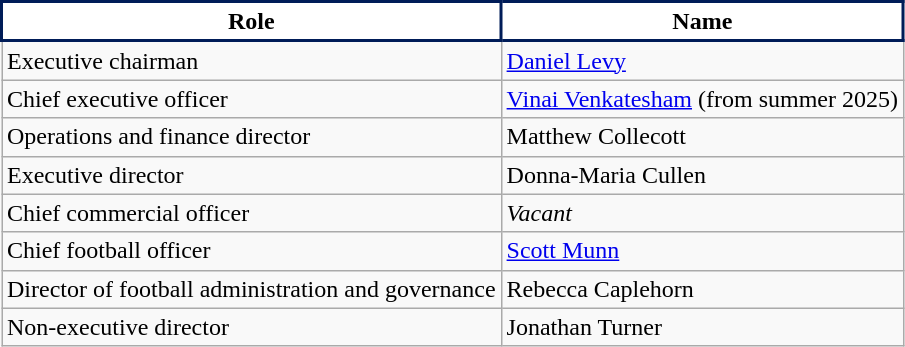<table class="wikitable sortable toccolours">
<tr>
<th style="background-color:white; color:solid #001C58; border:2px solid #001C58;" scope="col">Role</th>
<th style="background-color:white; color:solid #001C58; border:2px solid #001C58;" scope="col">Name</th>
</tr>
<tr>
<td>Executive chairman</td>
<td><a href='#'>Daniel Levy</a></td>
</tr>
<tr>
<td>Chief executive officer</td>
<td><a href='#'>Vinai Venkatesham</a> (from summer 2025)</td>
</tr>
<tr>
<td>Operations and finance director</td>
<td>Matthew Collecott</td>
</tr>
<tr>
<td>Executive director</td>
<td>Donna-Maria Cullen</td>
</tr>
<tr>
<td>Chief commercial officer</td>
<td><em>Vacant</em></td>
</tr>
<tr>
<td>Chief football officer</td>
<td><a href='#'>Scott Munn</a></td>
</tr>
<tr>
<td>Director of football administration and governance</td>
<td>Rebecca Caplehorn</td>
</tr>
<tr>
<td>Non-executive director</td>
<td>Jonathan Turner</td>
</tr>
</table>
